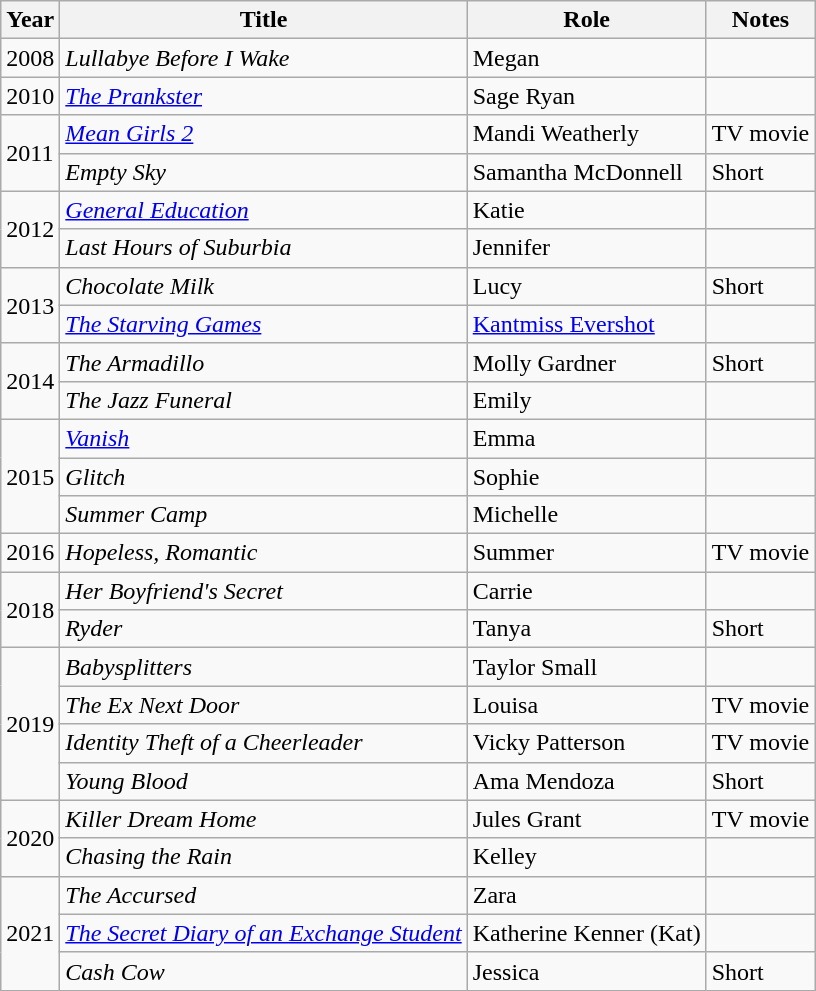<table class="wikitable sortable">
<tr>
<th>Year</th>
<th>Title</th>
<th>Role</th>
<th>Notes</th>
</tr>
<tr>
<td>2008</td>
<td><em>Lullabye Before I Wake</em></td>
<td>Megan</td>
<td></td>
</tr>
<tr>
<td>2010</td>
<td><em><a href='#'>The Prankster</a></em></td>
<td>Sage Ryan</td>
<td></td>
</tr>
<tr>
<td rowspan="2">2011</td>
<td><em><a href='#'>Mean Girls 2</a></em></td>
<td>Mandi Weatherly</td>
<td>TV movie</td>
</tr>
<tr>
<td><em>Empty Sky</em></td>
<td>Samantha McDonnell</td>
<td>Short</td>
</tr>
<tr>
<td rowspan="2">2012</td>
<td><em><a href='#'>General Education</a></em></td>
<td>Katie</td>
<td></td>
</tr>
<tr>
<td><em>Last Hours of Suburbia</em></td>
<td>Jennifer</td>
<td></td>
</tr>
<tr>
<td rowspan="2">2013</td>
<td><em>Chocolate Milk</em></td>
<td>Lucy</td>
<td>Short</td>
</tr>
<tr>
<td><em><a href='#'>The Starving Games</a></em></td>
<td><a href='#'>Kantmiss Evershot</a></td>
<td></td>
</tr>
<tr>
<td rowspan="2">2014</td>
<td><em>The Armadillo</em></td>
<td>Molly Gardner</td>
<td>Short</td>
</tr>
<tr>
<td><em>The Jazz Funeral</em></td>
<td>Emily</td>
<td></td>
</tr>
<tr>
<td rowspan="3">2015</td>
<td><em><a href='#'>Vanish</a></em></td>
<td>Emma</td>
<td></td>
</tr>
<tr>
<td><em>Glitch</em></td>
<td>Sophie</td>
<td></td>
</tr>
<tr>
<td><em>Summer Camp</em></td>
<td>Michelle</td>
<td></td>
</tr>
<tr>
<td>2016</td>
<td><em>Hopeless, Romantic</em></td>
<td>Summer</td>
<td>TV movie</td>
</tr>
<tr>
<td rowspan="2">2018</td>
<td><em>Her Boyfriend's Secret</em></td>
<td>Carrie</td>
<td></td>
</tr>
<tr>
<td><em>Ryder</em></td>
<td>Tanya</td>
<td>Short</td>
</tr>
<tr>
<td rowspan="4">2019</td>
<td><em>Babysplitters</em></td>
<td>Taylor Small</td>
<td></td>
</tr>
<tr>
<td><em>The Ex Next Door</em></td>
<td>Louisa</td>
<td>TV movie</td>
</tr>
<tr>
<td><em>Identity Theft of a Cheerleader</em></td>
<td>Vicky Patterson</td>
<td>TV movie</td>
</tr>
<tr>
<td><em>Young Blood</em></td>
<td>Ama Mendoza</td>
<td>Short</td>
</tr>
<tr>
<td rowspan="2">2020</td>
<td><em>Killer Dream Home</em></td>
<td>Jules Grant</td>
<td>TV movie</td>
</tr>
<tr>
<td><em>Chasing the Rain</em></td>
<td>Kelley</td>
<td></td>
</tr>
<tr>
<td rowspan="3">2021</td>
<td><em>The Accursed</em></td>
<td>Zara</td>
<td></td>
</tr>
<tr>
<td><em><a href='#'>The Secret Diary of an Exchange Student</a></em></td>
<td>Katherine Kenner (Kat)</td>
<td></td>
</tr>
<tr>
<td><em>Cash Cow</em></td>
<td>Jessica</td>
<td>Short</td>
</tr>
</table>
